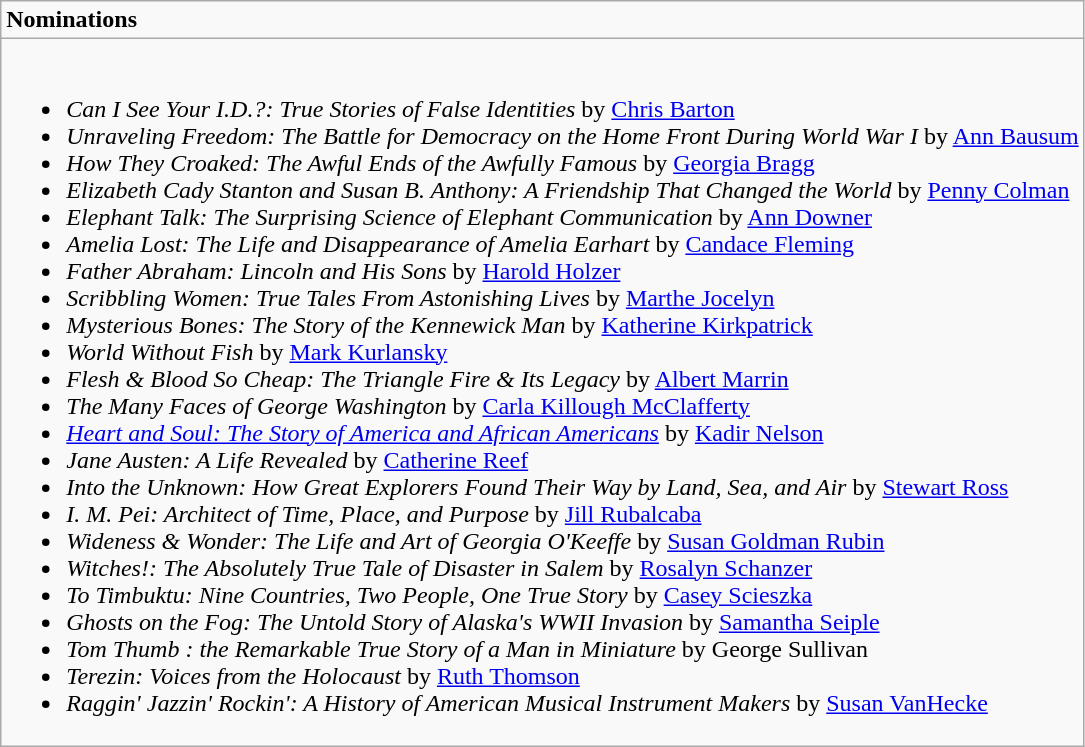<table role="Nominations" class="wikitable mw-collapsible mw-collapsed">
<tr>
<td><strong>Nominations</strong></td>
</tr>
<tr>
<td><br><ul><li><em>Can I See Your I.D.?: True Stories of False Identities</em> by <a href='#'>Chris Barton</a></li><li><em>Unraveling Freedom: The Battle for Democracy on the Home Front During World War I</em> by <a href='#'>Ann Bausum</a></li><li><em>How They Croaked: The Awful Ends of the Awfully Famous</em> by <a href='#'>Georgia Bragg</a></li><li><em>Elizabeth Cady Stanton and Susan B. Anthony: A Friendship That Changed the World</em> by <a href='#'>Penny Colman</a></li><li><em>Elephant Talk: The Surprising Science of Elephant Communication</em> by <a href='#'>Ann Downer</a></li><li><em>Amelia Lost: The Life and Disappearance of Amelia Earhart</em> by <a href='#'>Candace Fleming</a></li><li><em>Father Abraham: Lincoln and His Sons</em> by <a href='#'>Harold Holzer</a></li><li><em>Scribbling Women:  True Tales From Astonishing Lives</em> by <a href='#'>Marthe Jocelyn</a></li><li><em>Mysterious Bones: The Story of the Kennewick Man</em> by <a href='#'>Katherine Kirkpatrick</a></li><li><em>World Without Fish</em> by <a href='#'>Mark Kurlansky</a></li><li><em>Flesh & Blood So Cheap: The Triangle Fire & Its Legacy</em> by <a href='#'>Albert Marrin</a></li><li><em>The Many Faces of George Washington</em> by <a href='#'>Carla Killough McClafferty</a></li><li><em><a href='#'>Heart and Soul: The Story of America and African Americans</a></em> by <a href='#'>Kadir Nelson</a></li><li><em>Jane Austen: A Life Revealed</em> by <a href='#'>Catherine Reef</a></li><li><em>Into the Unknown: How Great Explorers Found Their Way by Land, Sea, and Air</em> by <a href='#'>Stewart Ross</a></li><li><em>I. M. Pei: Architect of Time, Place, and Purpose</em> by <a href='#'>Jill Rubalcaba</a></li><li><em>Wideness & Wonder: The Life and Art of Georgia O'Keeffe</em> by <a href='#'>Susan Goldman Rubin</a></li><li><em>Witches!: The Absolutely True Tale of Disaster in Salem</em> by <a href='#'>Rosalyn Schanzer</a></li><li><em>To Timbuktu: Nine Countries, Two People, One True Story</em> by <a href='#'>Casey Scieszka</a></li><li><em>Ghosts on the Fog: The Untold Story of Alaska's WWII Invasion</em> by <a href='#'>Samantha Seiple</a></li><li><em>Tom Thumb : the Remarkable True Story of a Man in Miniature</em> by George Sullivan</li><li><em>Terezin: Voices from the Holocaust</em> by <a href='#'>Ruth Thomson</a></li><li><em>Raggin' Jazzin' Rockin': A History of American Musical Instrument Makers</em> by <a href='#'>Susan VanHecke</a></li></ul></td>
</tr>
</table>
